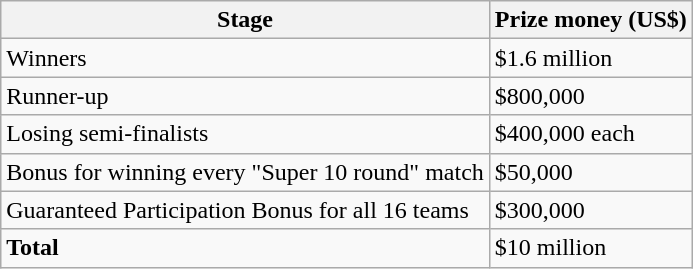<table class="wikitable">
<tr>
<th>Stage</th>
<th>Prize money (US$)</th>
</tr>
<tr>
<td>Winners</td>
<td>$1.6 million</td>
</tr>
<tr>
<td>Runner-up</td>
<td>$800,000</td>
</tr>
<tr>
<td>Losing semi-finalists</td>
<td>$400,000 each</td>
</tr>
<tr>
<td>Bonus for winning every "Super 10 round" match</td>
<td>$50,000</td>
</tr>
<tr>
<td>Guaranteed Participation Bonus for all 16 teams</td>
<td>$300,000</td>
</tr>
<tr>
<td><strong>Total</strong></td>
<td>$10 million</td>
</tr>
</table>
